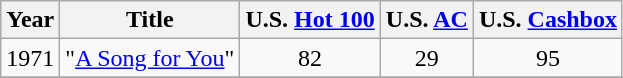<table class="wikitable">
<tr>
<th>Year</th>
<th>Title</th>
<th>U.S. <a href='#'>Hot 100</a></th>
<th>U.S. <a href='#'>AC</a></th>
<th>U.S. <a href='#'>Cashbox</a></th>
</tr>
<tr>
<td>1971</td>
<td>"<a href='#'>A Song for You</a>"</td>
<td align="center">82</td>
<td align="center">29</td>
<td align="center">95</td>
</tr>
<tr>
</tr>
</table>
